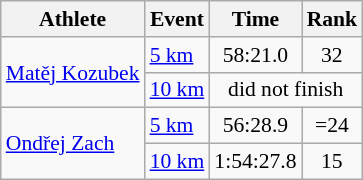<table class="wikitable" style="text-align:center; font-size:90%">
<tr>
<th>Athlete</th>
<th>Event</th>
<th>Time</th>
<th>Rank</th>
</tr>
<tr>
<td align=left rowspan=2><a href='#'>Matěj Kozubek</a></td>
<td align=left><a href='#'>5 km</a></td>
<td>58:21.0</td>
<td>32</td>
</tr>
<tr>
<td align=left><a href='#'>10 km</a></td>
<td colspan=2>did not finish</td>
</tr>
<tr>
<td rowspan=2 align=left><a href='#'>Ondřej Zach</a></td>
<td align=left><a href='#'>5 km</a></td>
<td>56:28.9</td>
<td>=24</td>
</tr>
<tr>
<td align=left><a href='#'>10 km</a></td>
<td>1:54:27.8</td>
<td>15</td>
</tr>
</table>
